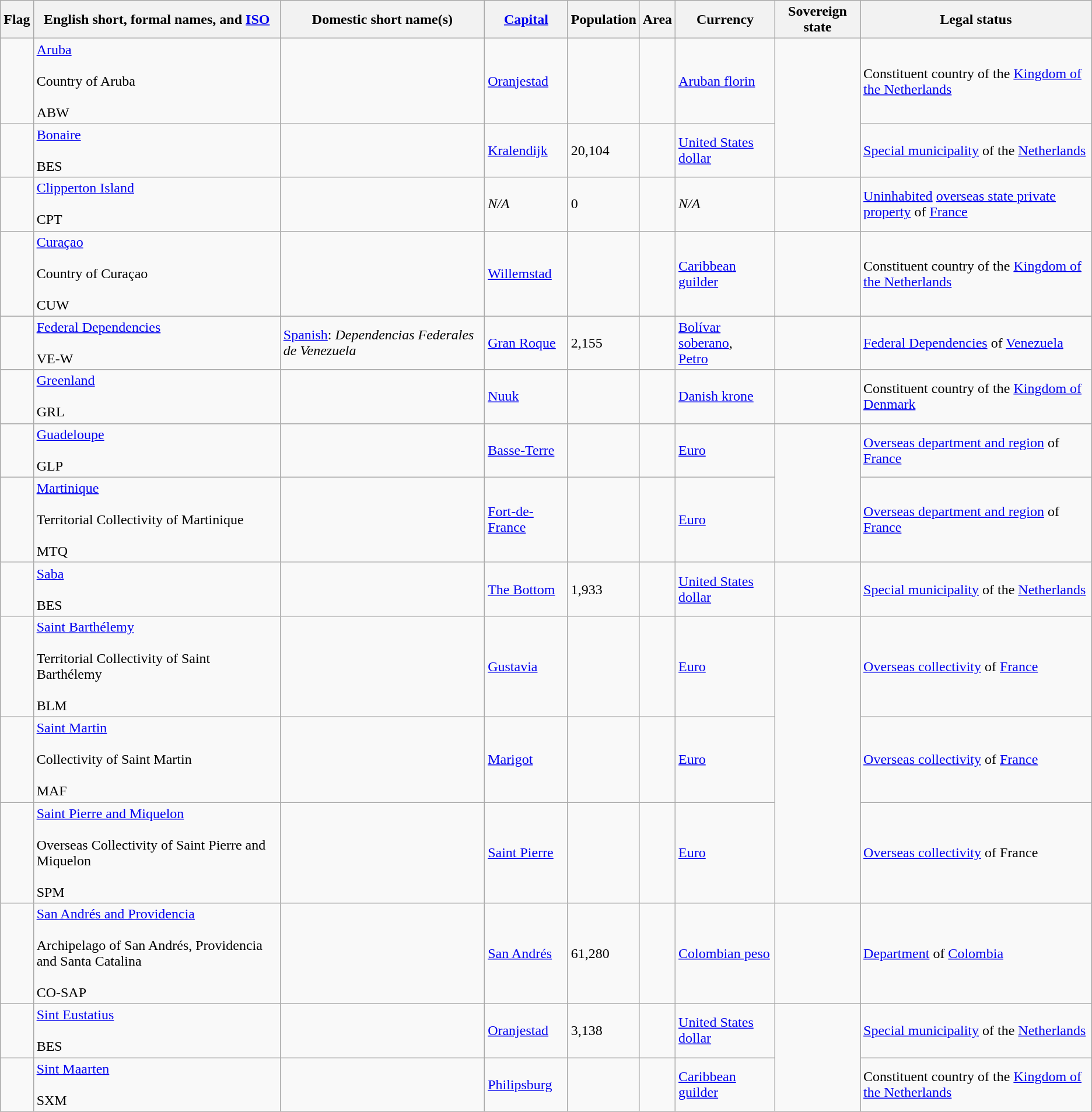<table class="wikitable sortable">
<tr>
<th class="unsortable">Flag</th>
<th>English short, formal names, and <a href='#'>ISO</a></th>
<th>Domestic short name(s)</th>
<th><a href='#'>Capital</a></th>
<th>Population </th>
<th>Area</th>
<th>Currency</th>
<th>Sovereign state</th>
<th>Legal status</th>
</tr>
<tr>
<td></td>
<td><a href='#'>Aruba</a><br><br>Country of Aruba<br><br>ABW</td>
<td><br><br></td>
<td><a href='#'>Oranjestad</a></td>
<td></td>
<td></td>
<td><a href='#'>Aruban florin</a></td>
<td rowspan="2"></td>
<td>Constituent country of the <a href='#'>Kingdom of the Netherlands</a></td>
</tr>
<tr>
<td></td>
<td><a href='#'>Bonaire</a><br><br>BES</td>
<td><br><br></td>
<td><a href='#'>Kralendijk</a></td>
<td>20,104</td>
<td></td>
<td><a href='#'>United States dollar</a></td>
<td><a href='#'>Special municipality</a> of the <a href='#'>Netherlands</a></td>
</tr>
<tr>
<td></td>
<td><a href='#'>Clipperton Island</a><br><br>CPT</td>
<td></td>
<td><em>N/A</em></td>
<td>0</td>
<td></td>
<td><em>N/A</em></td>
<td></td>
<td><a href='#'>Uninhabited</a> <a href='#'>overseas state private property</a> of <a href='#'>France</a></td>
</tr>
<tr>
<td></td>
<td><a href='#'>Curaçao</a><br><br>Country of Curaçao<br><br>CUW</td>
<td><br><br></td>
<td><a href='#'>Willemstad</a></td>
<td></td>
<td></td>
<td><a href='#'>Caribbean guilder</a></td>
<td></td>
<td>Constituent country of the <a href='#'>Kingdom of the Netherlands</a></td>
</tr>
<tr>
<td></td>
<td><a href='#'>Federal Dependencies</a><br><br>VE-W</td>
<td><a href='#'>Spanish</a>: <em>Dependencias Federales de Venezuela</em></td>
<td><a href='#'>Gran Roque</a></td>
<td>2,155</td>
<td></td>
<td><a href='#'>Bolívar soberano</a>,<br><a href='#'>Petro</a></td>
<td></td>
<td><a href='#'>Federal Dependencies</a> of <a href='#'>Venezuela</a></td>
</tr>
<tr>
<td></td>
<td><a href='#'>Greenland</a><br><br>GRL</td>
<td><br><br></td>
<td><a href='#'>Nuuk</a></td>
<td></td>
<td></td>
<td><a href='#'>Danish krone</a></td>
<td></td>
<td>Constituent country of the <a href='#'>Kingdom of Denmark</a></td>
</tr>
<tr>
<td></td>
<td><a href='#'>Guadeloupe</a><br><br>GLP</td>
<td><br><br></td>
<td><a href='#'>Basse-Terre</a></td>
<td></td>
<td></td>
<td><a href='#'>Euro</a></td>
<td rowspan="2"></td>
<td><a href='#'>Overseas department and region</a> of <a href='#'>France</a></td>
</tr>
<tr>
<td></td>
<td><a href='#'>Martinique</a><br><br>Territorial Collectivity of Martinique<br><br>MTQ</td>
<td></td>
<td><a href='#'>Fort-de-France</a></td>
<td></td>
<td></td>
<td><a href='#'>Euro</a></td>
<td><a href='#'>Overseas department and region</a> of <a href='#'>France</a></td>
</tr>
<tr>
<td></td>
<td><a href='#'>Saba</a><br><br>BES</td>
<td><br><br></td>
<td><a href='#'>The Bottom</a></td>
<td>1,933</td>
<td></td>
<td><a href='#'>United States dollar</a></td>
<td></td>
<td><a href='#'>Special municipality</a> of the <a href='#'>Netherlands</a></td>
</tr>
<tr>
<td></td>
<td><a href='#'>Saint Barthélemy</a><br><br>Territorial Collectivity of Saint Barthélemy<br><br>BLM</td>
<td></td>
<td><a href='#'>Gustavia</a></td>
<td></td>
<td></td>
<td><a href='#'>Euro</a></td>
<td rowspan="3"></td>
<td><a href='#'>Overseas collectivity</a> of <a href='#'>France</a></td>
</tr>
<tr>
<td></td>
<td><a href='#'>Saint Martin</a><br><br>Collectivity of Saint Martin<br><br>MAF</td>
<td></td>
<td><a href='#'>Marigot</a></td>
<td></td>
<td></td>
<td><a href='#'>Euro</a></td>
<td><a href='#'>Overseas collectivity</a> of <a href='#'>France</a></td>
</tr>
<tr>
<td></td>
<td><a href='#'>Saint Pierre and Miquelon</a><br><br>Overseas Collectivity of Saint Pierre and Miquelon<br><br>SPM</td>
<td></td>
<td><a href='#'>Saint Pierre</a></td>
<td></td>
<td></td>
<td><a href='#'>Euro</a></td>
<td><a href='#'>Overseas collectivity</a> of France</td>
</tr>
<tr>
<td></td>
<td><a href='#'>San Andrés and Providencia</a><br><br>Archipelago of San Andrés, Providencia and Santa Catalina<br><br>CO-SAP</td>
<td></td>
<td><a href='#'>San Andrés</a></td>
<td>61,280</td>
<td></td>
<td><a href='#'>Colombian peso</a></td>
<td></td>
<td><a href='#'>Department</a> of <a href='#'>Colombia</a></td>
</tr>
<tr>
<td></td>
<td><a href='#'>Sint Eustatius</a><br><br>BES</td>
<td><br><br></td>
<td><a href='#'>Oranjestad</a></td>
<td>3,138</td>
<td></td>
<td><a href='#'>United States dollar</a></td>
<td rowspan="2"></td>
<td><a href='#'>Special municipality</a> of the <a href='#'>Netherlands</a></td>
</tr>
<tr>
<td></td>
<td><a href='#'>Sint Maarten</a><br><br>SXM</td>
<td></td>
<td><a href='#'>Philipsburg</a></td>
<td></td>
<td></td>
<td><a href='#'>Caribbean guilder</a></td>
<td>Constituent country of the <a href='#'>Kingdom of the Netherlands</a></td>
</tr>
</table>
